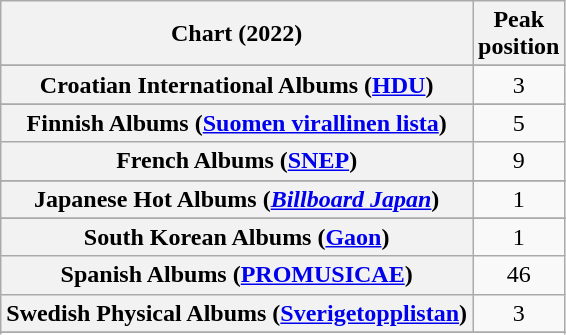<table class="wikitable sortable plainrowheaders" style="text-align:center">
<tr>
<th scope="col">Chart (2022)</th>
<th scope="col">Peak<br>position</th>
</tr>
<tr>
</tr>
<tr>
</tr>
<tr>
</tr>
<tr>
</tr>
<tr>
<th scope="row">Croatian International Albums (<a href='#'>HDU</a>)</th>
<td>3</td>
</tr>
<tr>
</tr>
<tr>
<th scope="row">Finnish Albums (<a href='#'>Suomen virallinen lista</a>)</th>
<td>5</td>
</tr>
<tr>
<th scope="row">French Albums (<a href='#'>SNEP</a>)</th>
<td>9</td>
</tr>
<tr>
</tr>
<tr>
</tr>
<tr>
</tr>
<tr>
</tr>
<tr>
<th scope="row">Japanese Hot Albums (<em><a href='#'>Billboard Japan</a></em>)</th>
<td>1</td>
</tr>
<tr>
</tr>
<tr>
<th scope="row">South Korean Albums (<a href='#'>Gaon</a>)</th>
<td>1</td>
</tr>
<tr>
<th scope="row">Spanish Albums (<a href='#'>PROMUSICAE</a>)</th>
<td>46</td>
</tr>
<tr>
<th scope="row">Swedish Physical Albums (<a href='#'>Sverigetopplistan</a>)</th>
<td>3</td>
</tr>
<tr>
</tr>
<tr>
</tr>
<tr>
</tr>
</table>
